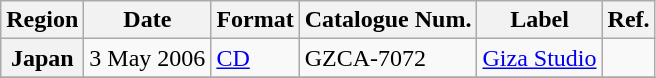<table class="wikitable sortable plainrowheaders">
<tr>
<th scope="col">Region</th>
<th scope="col">Date</th>
<th scope="col">Format</th>
<th scope="col">Catalogue Num.</th>
<th scope="col">Label</th>
<th scope="col">Ref.</th>
</tr>
<tr>
<th scope="row">Japan</th>
<td>3 May 2006</td>
<td><a href='#'>CD</a></td>
<td>GZCA-7072</td>
<td><a href='#'>Giza Studio</a></td>
<td></td>
</tr>
<tr>
</tr>
</table>
